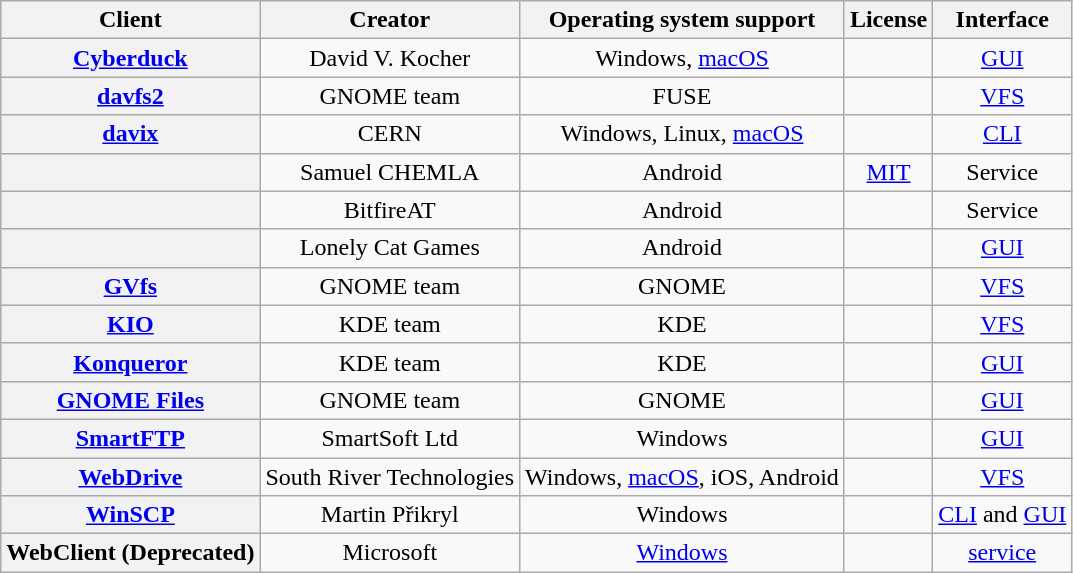<table class="sortable wikitable" style="width: auto; table-layout: fixed; text-align: center;">
<tr>
<th>Client</th>
<th>Creator</th>
<th>Operating system support</th>
<th>License</th>
<th>Interface</th>
</tr>
<tr>
<th scope="row"><a href='#'>Cyberduck</a></th>
<td>David V. Kocher</td>
<td>Windows, <a href='#'>macOS</a></td>
<td></td>
<td><a href='#'>GUI</a></td>
</tr>
<tr>
<th scope="row"><a href='#'>davfs2</a></th>
<td>GNOME team</td>
<td>FUSE</td>
<td></td>
<td><a href='#'>VFS</a></td>
</tr>
<tr>
<th scope="row"><a href='#'>davix</a></th>
<td>CERN</td>
<td>Windows, Linux, <a href='#'>macOS</a></td>
<td></td>
<td><a href='#'>CLI</a></td>
</tr>
<tr>
<th></th>
<td>Samuel CHEMLA</td>
<td>Android</td>
<td><a href='#'>MIT</a></td>
<td>Service</td>
</tr>
<tr>
<th></th>
<td>BitfireAT</td>
<td>Android</td>
<td></td>
<td>Service</td>
</tr>
<tr>
<th></th>
<td>Lonely Cat Games</td>
<td>Android</td>
<td></td>
<td><a href='#'>GUI</a></td>
</tr>
<tr>
<th scope="row"><a href='#'>GVfs</a></th>
<td>GNOME team</td>
<td>GNOME</td>
<td></td>
<td><a href='#'>VFS</a></td>
</tr>
<tr>
<th scope="row"><a href='#'>KIO</a></th>
<td>KDE team</td>
<td>KDE</td>
<td></td>
<td><a href='#'>VFS</a></td>
</tr>
<tr>
<th scope="row"><a href='#'>Konqueror</a></th>
<td>KDE team</td>
<td>KDE</td>
<td></td>
<td><a href='#'>GUI</a></td>
</tr>
<tr>
<th scope="row"><a href='#'>GNOME Files</a></th>
<td>GNOME team</td>
<td>GNOME</td>
<td></td>
<td><a href='#'>GUI</a></td>
</tr>
<tr>
<th scope="row"><a href='#'>SmartFTP</a></th>
<td>SmartSoft Ltd</td>
<td>Windows</td>
<td></td>
<td><a href='#'>GUI</a></td>
</tr>
<tr>
<th scope="row"><a href='#'>WebDrive</a></th>
<td>South River Technologies</td>
<td>Windows, <a href='#'>macOS</a>, iOS, Android</td>
<td></td>
<td><a href='#'>VFS</a></td>
</tr>
<tr>
<th scope="row"><a href='#'>WinSCP</a></th>
<td>Martin Přikryl</td>
<td>Windows</td>
<td></td>
<td><a href='#'>CLI</a> and <a href='#'>GUI</a></td>
</tr>
<tr>
<th scope="row">WebClient (Deprecated)</th>
<td>Microsoft</td>
<td><a href='#'>Windows</a></td>
<td></td>
<td><a href='#'>service</a></td>
</tr>
</table>
